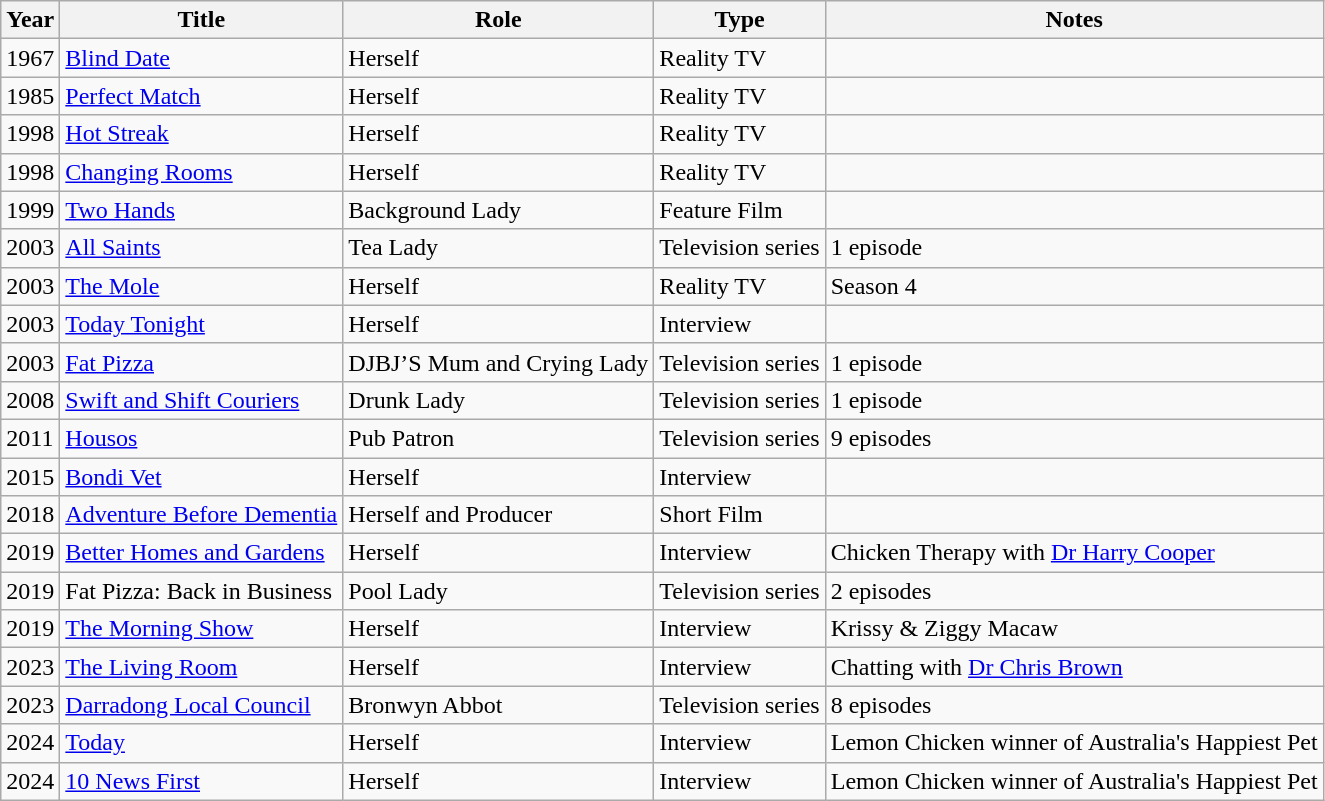<table class="wikitable">
<tr>
<th>Year</th>
<th>Title</th>
<th>Role</th>
<th>Type</th>
<th>Notes</th>
</tr>
<tr>
<td>1967</td>
<td><a href='#'>Blind Date</a></td>
<td>Herself</td>
<td>Reality TV</td>
<td></td>
</tr>
<tr>
<td>1985</td>
<td><a href='#'>Perfect Match</a></td>
<td>Herself</td>
<td>Reality TV</td>
<td></td>
</tr>
<tr>
<td>1998</td>
<td><a href='#'>Hot Streak</a></td>
<td>Herself</td>
<td>Reality TV</td>
<td></td>
</tr>
<tr>
<td>1998</td>
<td><a href='#'>Changing Rooms</a></td>
<td>Herself</td>
<td>Reality TV</td>
<td></td>
</tr>
<tr>
<td>1999</td>
<td><a href='#'>Two Hands</a></td>
<td>Background Lady</td>
<td>Feature Film</td>
<td></td>
</tr>
<tr>
<td>2003</td>
<td><a href='#'>All Saints</a></td>
<td>Tea Lady</td>
<td>Television series</td>
<td>1 episode</td>
</tr>
<tr>
<td>2003</td>
<td><a href='#'>The Mole</a></td>
<td>Herself</td>
<td>Reality TV</td>
<td>Season 4</td>
</tr>
<tr>
<td>2003</td>
<td><a href='#'>Today Tonight</a></td>
<td>Herself</td>
<td>Interview</td>
<td></td>
</tr>
<tr>
<td>2003</td>
<td><a href='#'>Fat Pizza</a></td>
<td>DJBJ’S Mum and Crying Lady</td>
<td>Television series</td>
<td>1 episode</td>
</tr>
<tr>
<td>2008</td>
<td><a href='#'>Swift and Shift Couriers</a></td>
<td>Drunk Lady</td>
<td>Television series</td>
<td>1 episode</td>
</tr>
<tr>
<td>2011</td>
<td><a href='#'>Housos</a></td>
<td>Pub Patron</td>
<td>Television series</td>
<td>9 episodes</td>
</tr>
<tr>
<td>2015</td>
<td><a href='#'>Bondi Vet</a></td>
<td>Herself</td>
<td>Interview</td>
<td></td>
</tr>
<tr>
<td>2018</td>
<td><a href='#'>Adventure Before Dementia</a></td>
<td>Herself and Producer</td>
<td>Short Film</td>
<td></td>
</tr>
<tr>
<td>2019</td>
<td><a href='#'>Better Homes and Gardens</a></td>
<td>Herself</td>
<td>Interview</td>
<td>Chicken Therapy with <a href='#'>Dr Harry Cooper</a></td>
</tr>
<tr>
<td>2019</td>
<td>Fat Pizza: Back in Business</td>
<td>Pool Lady</td>
<td>Television series</td>
<td>2 episodes</td>
</tr>
<tr>
<td>2019</td>
<td><a href='#'>The Morning Show</a></td>
<td>Herself</td>
<td>Interview</td>
<td>Krissy & Ziggy Macaw</td>
</tr>
<tr>
<td>2023</td>
<td><a href='#'>The Living Room</a></td>
<td>Herself</td>
<td>Interview</td>
<td>Chatting with <a href='#'>Dr Chris Brown</a></td>
</tr>
<tr>
<td>2023</td>
<td><a href='#'>Darradong Local Council</a></td>
<td>Bronwyn Abbot</td>
<td>Television series</td>
<td>8 episodes</td>
</tr>
<tr>
<td>2024</td>
<td><a href='#'>Today</a></td>
<td>Herself</td>
<td>Interview</td>
<td>Lemon Chicken winner of Australia's Happiest Pet</td>
</tr>
<tr>
<td>2024</td>
<td><a href='#'>10 News First</a></td>
<td>Herself</td>
<td>Interview</td>
<td>Lemon Chicken winner of Australia's Happiest Pet</td>
</tr>
</table>
